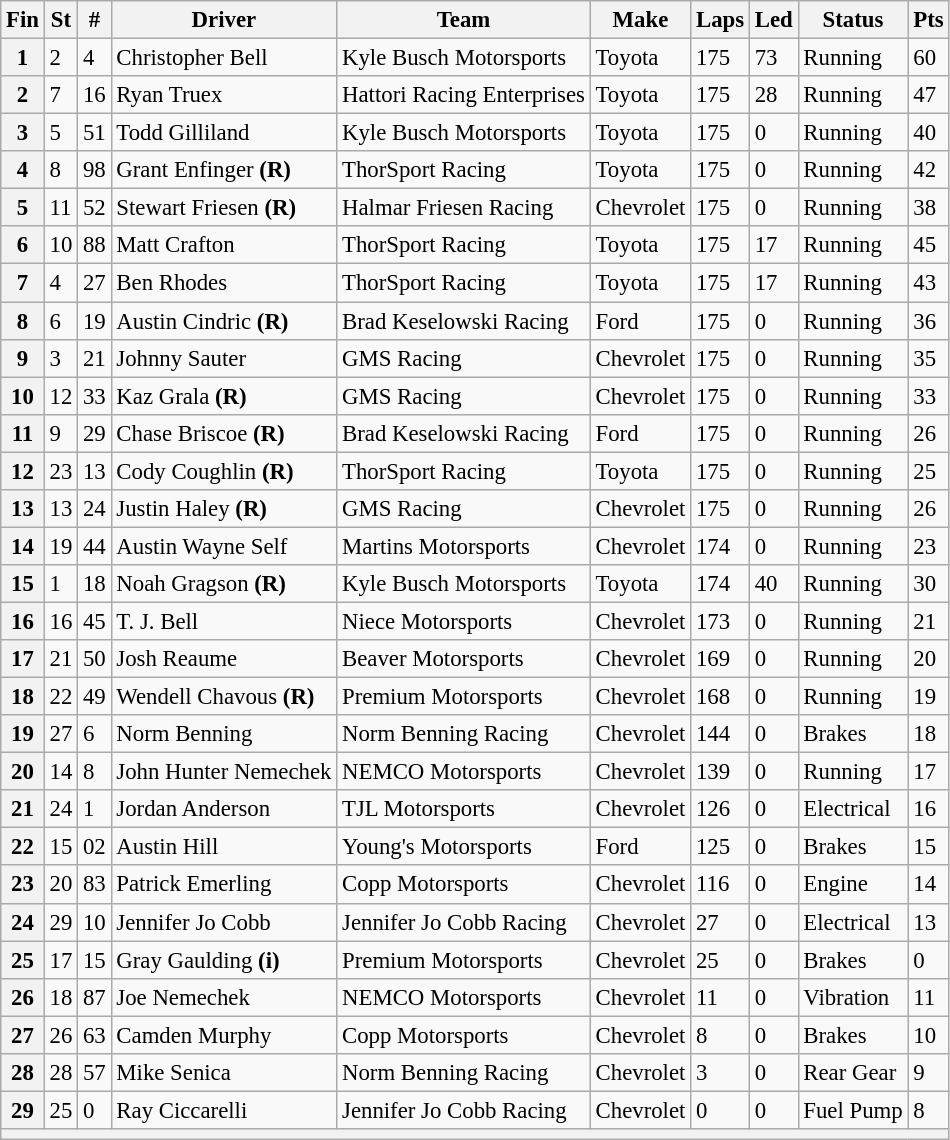<table class="wikitable" style="font-size:95%">
<tr>
<th>Fin</th>
<th>St</th>
<th>#</th>
<th>Driver</th>
<th>Team</th>
<th>Make</th>
<th>Laps</th>
<th>Led</th>
<th>Status</th>
<th>Pts</th>
</tr>
<tr>
<th>1</th>
<td>2</td>
<td>4</td>
<td>Christopher Bell</td>
<td>Kyle Busch Motorsports</td>
<td>Toyota</td>
<td>175</td>
<td>73</td>
<td>Running</td>
<td>60</td>
</tr>
<tr>
<th>2</th>
<td>7</td>
<td>16</td>
<td>Ryan Truex</td>
<td>Hattori Racing Enterprises</td>
<td>Toyota</td>
<td>175</td>
<td>28</td>
<td>Running</td>
<td>47</td>
</tr>
<tr>
<th>3</th>
<td>5</td>
<td>51</td>
<td>Todd Gilliland</td>
<td>Kyle Busch Motorsports</td>
<td>Toyota</td>
<td>175</td>
<td>0</td>
<td>Running</td>
<td>40</td>
</tr>
<tr>
<th>4</th>
<td>8</td>
<td>98</td>
<td>Grant Enfinger <strong>(R)</strong></td>
<td>ThorSport Racing</td>
<td>Toyota</td>
<td>175</td>
<td>0</td>
<td>Running</td>
<td>42</td>
</tr>
<tr>
<th>5</th>
<td>11</td>
<td>52</td>
<td>Stewart Friesen <strong>(R)</strong></td>
<td>Halmar Friesen Racing</td>
<td>Chevrolet</td>
<td>175</td>
<td>0</td>
<td>Running</td>
<td>38</td>
</tr>
<tr>
<th>6</th>
<td>10</td>
<td>88</td>
<td>Matt Crafton</td>
<td>ThorSport Racing</td>
<td>Toyota</td>
<td>175</td>
<td>17</td>
<td>Running</td>
<td>45</td>
</tr>
<tr>
<th>7</th>
<td>4</td>
<td>27</td>
<td>Ben Rhodes</td>
<td>ThorSport Racing</td>
<td>Toyota</td>
<td>175</td>
<td>17</td>
<td>Running</td>
<td>43</td>
</tr>
<tr>
<th>8</th>
<td>6</td>
<td>19</td>
<td>Austin Cindric <strong>(R)</strong></td>
<td>Brad Keselowski Racing</td>
<td>Ford</td>
<td>175</td>
<td>0</td>
<td>Running</td>
<td>36</td>
</tr>
<tr>
<th>9</th>
<td>3</td>
<td>21</td>
<td>Johnny Sauter</td>
<td>GMS Racing</td>
<td>Chevrolet</td>
<td>175</td>
<td>0</td>
<td>Running</td>
<td>35</td>
</tr>
<tr>
<th>10</th>
<td>12</td>
<td>33</td>
<td>Kaz Grala <strong>(R)</strong></td>
<td>GMS Racing</td>
<td>Chevrolet</td>
<td>175</td>
<td>0</td>
<td>Running</td>
<td>33</td>
</tr>
<tr>
<th>11</th>
<td>9</td>
<td>29</td>
<td>Chase Briscoe <strong>(R)</strong></td>
<td>Brad Keselowski Racing</td>
<td>Ford</td>
<td>175</td>
<td>0</td>
<td>Running</td>
<td>26</td>
</tr>
<tr>
<th>12</th>
<td>23</td>
<td>13</td>
<td>Cody Coughlin <strong>(R)</strong></td>
<td>ThorSport Racing</td>
<td>Toyota</td>
<td>175</td>
<td>0</td>
<td>Running</td>
<td>25</td>
</tr>
<tr>
<th>13</th>
<td>13</td>
<td>24</td>
<td>Justin Haley <strong>(R)</strong></td>
<td>GMS Racing</td>
<td>Chevrolet</td>
<td>175</td>
<td>0</td>
<td>Running</td>
<td>26</td>
</tr>
<tr>
<th>14</th>
<td>19</td>
<td>44</td>
<td>Austin Wayne Self</td>
<td>Martins Motorsports</td>
<td>Chevrolet</td>
<td>174</td>
<td>0</td>
<td>Running</td>
<td>23</td>
</tr>
<tr>
<th>15</th>
<td>1</td>
<td>18</td>
<td>Noah Gragson <strong>(R)</strong></td>
<td>Kyle Busch Motorsports</td>
<td>Toyota</td>
<td>174</td>
<td>40</td>
<td>Running</td>
<td>30</td>
</tr>
<tr>
<th>16</th>
<td>16</td>
<td>45</td>
<td>T. J. Bell</td>
<td>Niece Motorsports</td>
<td>Chevrolet</td>
<td>173</td>
<td>0</td>
<td>Running</td>
<td>21</td>
</tr>
<tr>
<th>17</th>
<td>21</td>
<td>50</td>
<td>Josh Reaume</td>
<td>Beaver Motorsports</td>
<td>Chevrolet</td>
<td>169</td>
<td>0</td>
<td>Running</td>
<td>20</td>
</tr>
<tr>
<th>18</th>
<td>22</td>
<td>49</td>
<td>Wendell Chavous <strong>(R)</strong></td>
<td>Premium Motorsports</td>
<td>Chevrolet</td>
<td>168</td>
<td>0</td>
<td>Running</td>
<td>19</td>
</tr>
<tr>
<th>19</th>
<td>27</td>
<td>6</td>
<td>Norm Benning</td>
<td>Norm Benning Racing</td>
<td>Chevrolet</td>
<td>144</td>
<td>0</td>
<td>Brakes</td>
<td>18</td>
</tr>
<tr>
<th>20</th>
<td>14</td>
<td>8</td>
<td>John Hunter Nemechek</td>
<td>NEMCO Motorsports</td>
<td>Chevrolet</td>
<td>139</td>
<td>0</td>
<td>Running</td>
<td>17</td>
</tr>
<tr>
<th>21</th>
<td>24</td>
<td>1</td>
<td>Jordan Anderson</td>
<td>TJL Motorsports</td>
<td>Chevrolet</td>
<td>126</td>
<td>0</td>
<td>Electrical</td>
<td>16</td>
</tr>
<tr>
<th>22</th>
<td>15</td>
<td>02</td>
<td>Austin Hill</td>
<td>Young's Motorsports</td>
<td>Ford</td>
<td>125</td>
<td>0</td>
<td>Brakes</td>
<td>15</td>
</tr>
<tr>
<th>23</th>
<td>20</td>
<td>83</td>
<td>Patrick Emerling</td>
<td>Copp Motorsports</td>
<td>Chevrolet</td>
<td>116</td>
<td>0</td>
<td>Engine</td>
<td>14</td>
</tr>
<tr>
<th>24</th>
<td>29</td>
<td>10</td>
<td>Jennifer Jo Cobb</td>
<td>Jennifer Jo Cobb Racing</td>
<td>Chevrolet</td>
<td>27</td>
<td>0</td>
<td>Electrical</td>
<td>13</td>
</tr>
<tr>
<th>25</th>
<td>17</td>
<td>15</td>
<td>Gray Gaulding <strong>(i)</strong></td>
<td>Premium Motorsports</td>
<td>Chevrolet</td>
<td>25</td>
<td>0</td>
<td>Brakes</td>
<td>0</td>
</tr>
<tr>
<th>26</th>
<td>18</td>
<td>87</td>
<td>Joe Nemechek</td>
<td>NEMCO Motorsports</td>
<td>Chevrolet</td>
<td>11</td>
<td>0</td>
<td>Vibration</td>
<td>11</td>
</tr>
<tr>
<th>27</th>
<td>26</td>
<td>63</td>
<td>Camden Murphy</td>
<td>Copp Motorsports</td>
<td>Chevrolet</td>
<td>8</td>
<td>0</td>
<td>Brakes</td>
<td>10</td>
</tr>
<tr>
<th>28</th>
<td>28</td>
<td>57</td>
<td>Mike Senica</td>
<td>Norm Benning Racing</td>
<td>Chevrolet</td>
<td>3</td>
<td>0</td>
<td>Rear Gear</td>
<td>9</td>
</tr>
<tr>
<th>29</th>
<td>25</td>
<td>0</td>
<td>Ray Ciccarelli</td>
<td>Jennifer Jo Cobb Racing</td>
<td>Chevrolet</td>
<td>0</td>
<td>0</td>
<td>Fuel Pump</td>
<td>8</td>
</tr>
<tr>
<th colspan="10"></th>
</tr>
</table>
